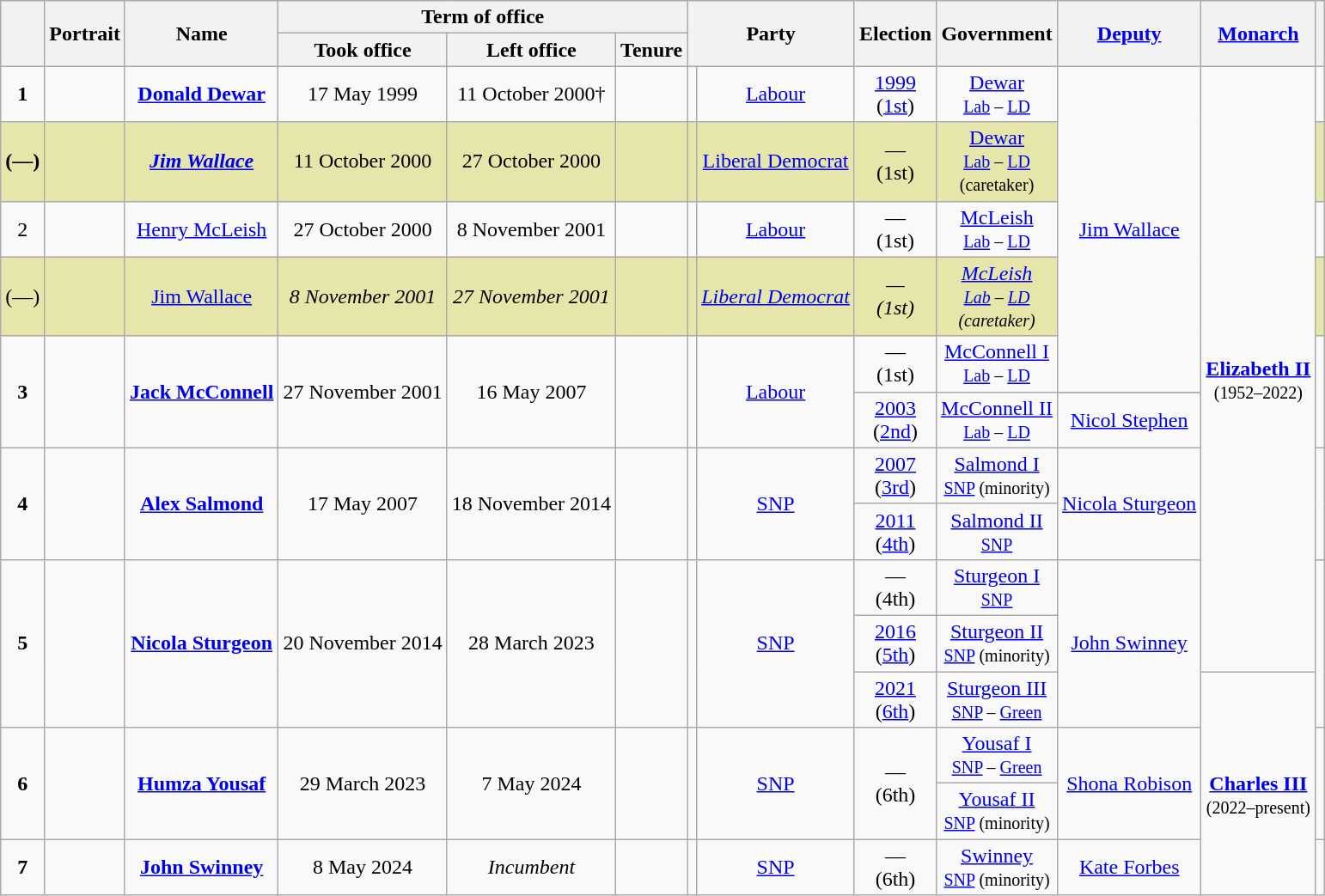<table class="wikitable" style="text-align:center">
<tr>
<th rowspan=2></th>
<th rowspan=2>Portrait</th>
<th rowspan=2>Name<br></th>
<th colspan=3>Term of office</th>
<th colspan=2 rowspan=2>Party</th>
<th rowspan=2>Election<br></th>
<th rowspan=2>Government</th>
<th rowspan=2><a href='#'>Deputy</a></th>
<th rowspan=2><a href='#'>Monarch</a><br></th>
<th rowspan=2></th>
</tr>
<tr>
<th>Took office</th>
<th>Left office</th>
<th>Tenure</th>
</tr>
<tr>
<td><strong>1</strong></td>
<td></td>
<td><strong><a href='#'>Donald Dewar</a></strong><br> </td>
<td>17 May 1999</td>
<td>11 October 2000†</td>
<td></td>
<td bgcolor=></td>
<td><a href='#'>Labour</a></td>
<td><a href='#'>1999</a><br>(<a href='#'>1st</a>)</td>
<td><a href='#'>Dewar</a><br><small><a href='#'>Lab</a> – <a href='#'>LD</a></small></td>
<td rowspan=5><a href='#'>Jim Wallace</a></td>
<td rowspan=12><br><strong><a href='#'>Elizabeth II</a></strong><br><small>(1952–2022)</small></td>
<td></td>
</tr>
<tr bgcolor="#e6e6aa">
<td><strong>(—)</strong></td>
<td></td>
<td><strong><em><a href='#'>Jim Wallace</a><strong><br><em></td>
<td></em>11 October 2000<em></td>
<td></em>27 October 2000<em></td>
<td></em><em></td>
<td bgcolor=></td>
<td><a href='#'></em>Liberal Democrat<em></a></td>
<td></em>—<br>(1st)<em></td>
<td><a href='#'></em>Dewar<em></a><br><small><a href='#'></em>Lab<em></a> – <a href='#'></em>LD<em></a></small><br><small></em>(caretaker)<em></small></td>
<td></td>
</tr>
<tr>
<td></strong>2<strong></td>
<td></td>
<td></strong><a href='#'>Henry McLeish</a><strong><br></td>
<td>27 October 2000</td>
<td>8 November 2001</td>
<td></td>
<td bgcolor=></td>
<td><a href='#'>Labour</a></td>
<td>—<br>(1st)</td>
<td><a href='#'>McLeish</a><br><small><a href='#'>Lab</a> – <a href='#'>LD</a></small></td>
<td></td>
</tr>
<tr bgcolor="#e6e6aa">
<td></strong>(—)<strong></td>
<td></td>
<td></em></strong><a href='#'>Jim Wallace</a></strong><br></em></td>
<td><em>8 November 2001</em></td>
<td><em>27 November 2001</em></td>
<td><em></em></td>
<td bgcolor=></td>
<td><a href='#'><em>Liberal Democrat</em></a></td>
<td><em>—<br>(1st)</em></td>
<td><a href='#'><em>McLeish</em></a><br><small><a href='#'><em>Lab</em></a> – <a href='#'><em>LD</em></a></small><br><small><em>(caretaker)</em></small></td>
<td></td>
</tr>
<tr>
<td rowspan=3><strong>3</strong></td>
<td rowspan=3></td>
<td rowspan=3><strong><a href='#'>Jack McConnell</a></strong><br></td>
<td rowspan=3>27 November 2001</td>
<td rowspan=3>16 May 2007</td>
<td rowspan=3></td>
<td rowspan=3 bgcolor=></td>
<td rowspan=3><a href='#'>Labour</a></td>
<td>—<br>(1st)</td>
<td><a href='#'>McConnell I</a><br><small><a href='#'>Lab</a> – <a href='#'>LD</a></small></td>
</tr>
<tr>
<td rowspan=2><a href='#'>2003</a><br>(<a href='#'>2nd</a>)</td>
<td rowspan=2><a href='#'>McConnell II</a><br><small><a href='#'>Lab</a> – <a href='#'>LD</a></small></td>
</tr>
<tr>
<td><a href='#'>Nicol Stephen</a></td>
</tr>
<tr>
<td rowspan=2><strong>4</strong></td>
<td rowspan=2></td>
<td rowspan=2><strong><a href='#'>Alex Salmond</a></strong><br></td>
<td rowspan=2>17 May 2007</td>
<td rowspan=2>18 November 2014</td>
<td rowspan=2></td>
<td rowspan=2 bgcolor=></td>
<td rowspan=2><a href='#'>SNP</a></td>
<td><a href='#'>2007</a><br>(<a href='#'>3rd</a>)</td>
<td><a href='#'>Salmond I</a><br><small><a href='#'>SNP</a> (minority)</small></td>
<td rowspan=2><a href='#'>Nicola Sturgeon</a></td>
<td rowspan=2></td>
</tr>
<tr>
<td><a href='#'>2011</a><br>(<a href='#'>4th</a>)</td>
<td><a href='#'>Salmond II</a><br><small><a href='#'>SNP</a></small></td>
</tr>
<tr>
<td rowspan=4><strong>5</strong></td>
<td rowspan=4></td>
<td rowspan=4><strong><a href='#'>Nicola Sturgeon</a></strong><br></td>
<td rowspan=4>20 November 2014</td>
<td rowspan=4>28 March 2023</td>
<td rowspan=4></td>
<td rowspan=4 bgcolor=></td>
<td rowspan=4><a href='#'>SNP</a></td>
<td>—<br>(4th)</td>
<td><a href='#'>Sturgeon I</a><br><small><a href='#'>SNP</a></small></td>
<td rowspan=4><a href='#'>John Swinney</a></td>
<td rowspan=4></td>
</tr>
<tr>
<td><a href='#'>2016</a><br>(<a href='#'>5th</a>)</td>
<td><a href='#'>Sturgeon II</a><br><small><a href='#'>SNP</a> (minority)</small></td>
</tr>
<tr>
<td rowspan=2><a href='#'>2021</a><br>(<a href='#'>6th</a>)</td>
<td rowspan=2><a href='#'>Sturgeon III</a><br><small><a href='#'>SNP</a> – <a href='#'>Green</a></small></td>
</tr>
<tr>
<td rowspan="4"><br><strong><a href='#'>Charles III</a></strong><br><small>(2022–present)</small></td>
</tr>
<tr>
<td rowspan="2"><strong>6</strong></td>
<td rowspan="2"></td>
<td rowspan="2"><strong><a href='#'>Humza Yousaf</a></strong><br></td>
<td rowspan="2">29 March 2023</td>
<td rowspan="2">7 May 2024</td>
<td rowspan="2"></td>
<td rowspan=2 bgcolor=></td>
<td rowspan="2"><a href='#'>SNP</a></td>
<td rowspan="2">—<br>(6th)</td>
<td><a href='#'>Yousaf I</a><br><small><a href='#'>SNP</a> – <a href='#'>Green</a></small></td>
<td rowspan="2"><a href='#'>Shona Robison</a></td>
<td rowspan="2"></td>
</tr>
<tr>
<td><a href='#'>Yousaf II</a><br><small><a href='#'>SNP</a> (minority)</small></td>
</tr>
<tr>
<td><strong>7</strong></td>
<td></td>
<td><strong><a href='#'>John Swinney</a></strong><br></td>
<td>8 May 2024</td>
<td><em>Incumbent</em></td>
<td></td>
<td bgcolor=></td>
<td><a href='#'>SNP</a></td>
<td>—<br>(6th)</td>
<td><a href='#'>Swinney</a><br><small><a href='#'>SNP</a> (minority)</small></td>
<td><a href='#'>Kate Forbes</a></td>
<td></td>
</tr>
</table>
